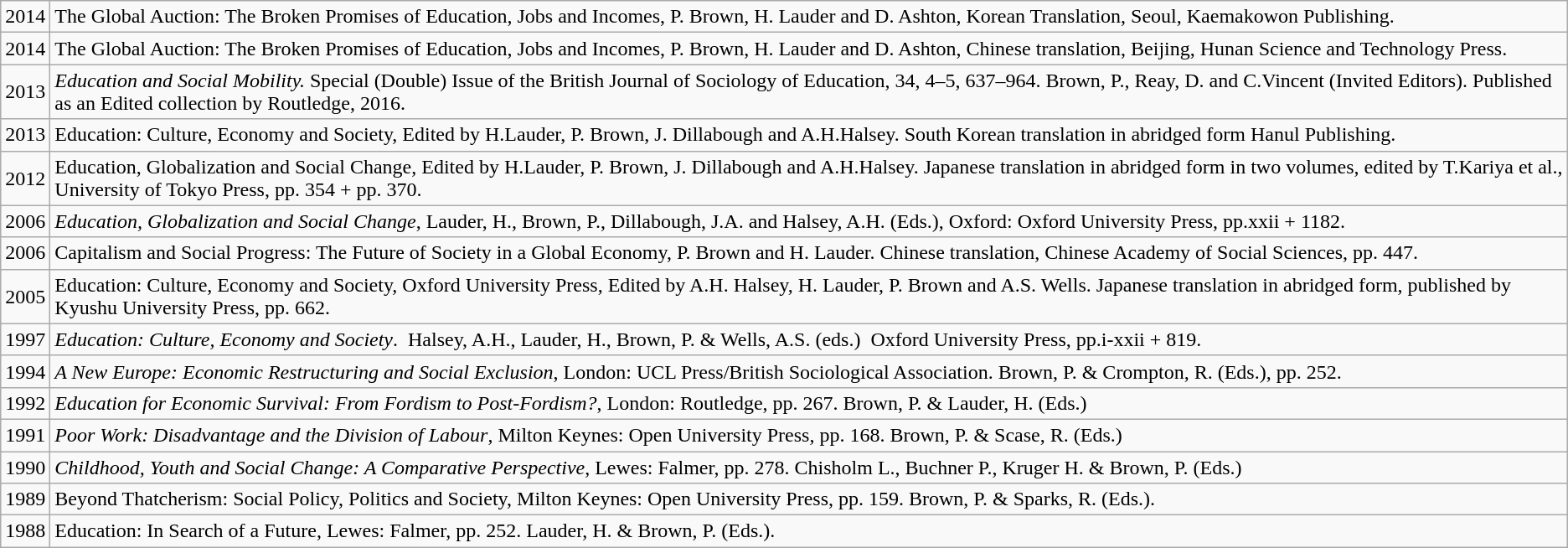<table class="wikitable">
<tr>
<td>2014</td>
<td>The Global Auction: The Broken Promises of Education, Jobs and Incomes, P. Brown, H. Lauder and D. Ashton, Korean Translation, Seoul, Kaemakowon Publishing.</td>
</tr>
<tr>
<td>2014</td>
<td>The Global Auction: The Broken Promises of Education, Jobs and Incomes, P. Brown, H. Lauder and D. Ashton, Chinese translation, Beijing, Hunan Science and Technology Press.</td>
</tr>
<tr>
<td>2013</td>
<td><em>Education and Social Mobility.</em> Special (Double) Issue of the British Journal of Sociology of Education, 34, 4–5, 637–964. Brown, P., Reay, D. and C.Vincent (Invited Editors). Published as an Edited collection by Routledge, 2016.</td>
</tr>
<tr>
<td>2013</td>
<td>Education: Culture, Economy and Society, Edited by H.Lauder, P. Brown, J. Dillabough and A.H.Halsey. South Korean translation in abridged form Hanul Publishing.</td>
</tr>
<tr>
<td>2012</td>
<td>Education, Globalization and Social Change, Edited by H.Lauder, P. Brown, J. Dillabough and A.H.Halsey. Japanese translation in abridged form in two volumes, edited by T.Kariya et al., University of Tokyo Press, pp. 354 + pp. 370.</td>
</tr>
<tr>
<td>2006</td>
<td><em>Education, Globalization and Social Change</em>, Lauder, H., Brown, P., Dillabough, J.A. and Halsey, A.H.  (Eds.), Oxford: Oxford University Press, pp.xxii + 1182.</td>
</tr>
<tr>
<td>2006</td>
<td>Capitalism and Social Progress: The Future of Society in a Global Economy, P. Brown and H. Lauder. Chinese translation, Chinese Academy of Social Sciences, pp. 447.</td>
</tr>
<tr>
<td>2005</td>
<td>Education: Culture, Economy and Society, Oxford University Press, Edited by A.H. Halsey, H. Lauder, P. Brown and A.S. Wells. Japanese translation in abridged form, published by Kyushu University Press, pp. 662.</td>
</tr>
<tr>
<td>1997</td>
<td><em>Education: Culture, Economy and Society</em>.  Halsey, A.H.,  Lauder, H., Brown, P. & Wells, A.S. (eds.)  Oxford University Press, pp.i-xxii + 819.</td>
</tr>
<tr>
<td>1994</td>
<td><em>A New Europe: Economic Restructuring and Social Exclusion</em>, London: UCL Press/British Sociological Association.  Brown, P. & Crompton, R. (Eds.), pp. 252.</td>
</tr>
<tr>
<td>1992</td>
<td><em>Education for Economic Survival: From Fordism to Post-Fordism?</em>, London: Routledge, pp. 267. Brown, P. & Lauder, H.  (Eds.)</td>
</tr>
<tr>
<td>1991</td>
<td><em>Poor Work: Disadvantage and the Division of Labour</em>, Milton Keynes: Open University Press, pp. 168. Brown, P.  & Scase, R. (Eds.)</td>
</tr>
<tr>
<td>1990</td>
<td><em>Childhood, Youth and Social Change: A Comparative  Perspective</em>, Lewes: Falmer, pp. 278. Chisholm L., Buchner P., Kruger H. &  Brown, P. (Eds.)</td>
</tr>
<tr>
<td>1989</td>
<td>Beyond Thatcherism: Social Policy, Politics and Society, Milton Keynes: Open University Press, pp. 159. Brown, P. & Sparks, R. (Eds.).</td>
</tr>
<tr>
<td>1988</td>
<td>Education: In Search of a Future, Lewes: Falmer, pp. 252. Lauder, H. & Brown, P. (Eds.).</td>
</tr>
</table>
